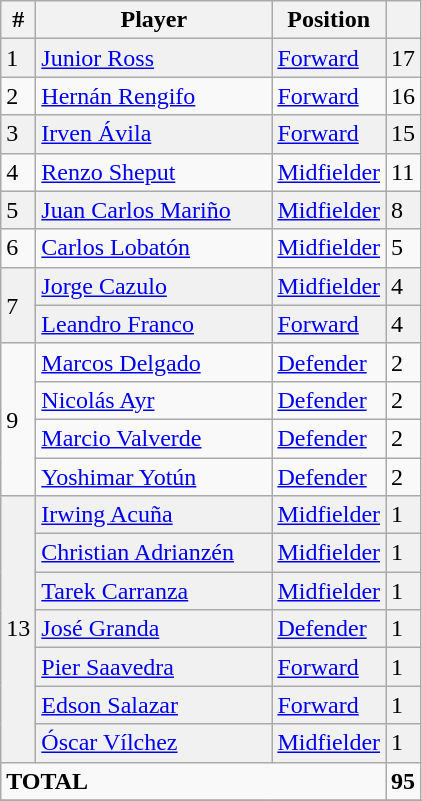<table class="wikitable">
<tr>
<th>#</th>
<th style="width:150px;">Player</th>
<th>Position</th>
<th></th>
</tr>
<tr align=Left bgcolor="F1F1F1">
<td>1</td>
<td> <a href='#'>Junior Ross</a></td>
<td><a href='#'>Forward</a></td>
<td>17</td>
</tr>
<tr align=Left>
<td>2</td>
<td> <a href='#'>Hernán Rengifo</a></td>
<td><a href='#'>Forward</a></td>
<td>16</td>
</tr>
<tr align=Left bgcolor="F1F1F1">
<td>3</td>
<td> <a href='#'>Irven Ávila</a></td>
<td><a href='#'>Forward</a></td>
<td>15</td>
</tr>
<tr align=Left>
<td>4</td>
<td> <a href='#'>Renzo Sheput</a></td>
<td><a href='#'>Midfielder</a></td>
<td>11</td>
</tr>
<tr align=Left bgcolor="F1F1F1">
<td>5</td>
<td> <a href='#'>Juan Carlos Mariño</a></td>
<td><a href='#'>Midfielder</a></td>
<td>8</td>
</tr>
<tr align=Left>
<td>6</td>
<td> <a href='#'>Carlos Lobatón</a></td>
<td><a href='#'>Midfielder</a></td>
<td>5</td>
</tr>
<tr align=Left bgcolor="F1F1F1">
<td rowspan=2>7</td>
<td> <a href='#'>Jorge Cazulo</a></td>
<td><a href='#'>Midfielder</a></td>
<td>4</td>
</tr>
<tr align=Left bgcolor="F1F1F1">
<td> <a href='#'>Leandro Franco</a></td>
<td><a href='#'>Forward</a></td>
<td>4</td>
</tr>
<tr align=Left>
<td rowspan=4>9</td>
<td> <a href='#'>Marcos Delgado</a></td>
<td><a href='#'>Defender</a></td>
<td>2</td>
</tr>
<tr align=Left>
<td> <a href='#'>Nicolás Ayr</a></td>
<td><a href='#'>Defender</a></td>
<td>2</td>
</tr>
<tr align=Left>
<td> <a href='#'>Marcio Valverde</a></td>
<td><a href='#'>Defender</a></td>
<td>2</td>
</tr>
<tr align=Left>
<td> <a href='#'>Yoshimar Yotún</a></td>
<td><a href='#'>Defender</a></td>
<td>2</td>
</tr>
<tr align=Left bgcolor="F1F1F1">
<td rowspan=7>13</td>
<td> <a href='#'>Irwing Acuña</a></td>
<td><a href='#'>Midfielder</a></td>
<td>1</td>
</tr>
<tr align=Left bgcolor="F1F1F1">
<td> <a href='#'>Christian Adrianzén</a></td>
<td><a href='#'>Midfielder</a></td>
<td>1</td>
</tr>
<tr align=Left bgcolor="F1F1F1">
<td> <a href='#'>Tarek Carranza</a></td>
<td><a href='#'>Midfielder</a></td>
<td>1</td>
</tr>
<tr align=Left bgcolor="F1F1F1">
<td> <a href='#'>José Granda</a></td>
<td><a href='#'>Defender</a></td>
<td>1</td>
</tr>
<tr align=Left bgcolor="F1F1F1">
<td> <a href='#'>Pier Saavedra</a></td>
<td><a href='#'>Forward</a></td>
<td>1</td>
</tr>
<tr align=Left bgcolor="F1F1F1">
<td> <a href='#'>Edson Salazar</a></td>
<td><a href='#'>Forward</a></td>
<td>1</td>
</tr>
<tr align=Left bgcolor="F1F1F1">
<td> <a href='#'>Óscar Vílchez</a></td>
<td><a href='#'>Midfielder</a></td>
<td>1</td>
</tr>
<tr align=Left>
<td colspan=3><strong>TOTAL</strong></td>
<td><strong>95</strong></td>
</tr>
<tr>
</tr>
</table>
